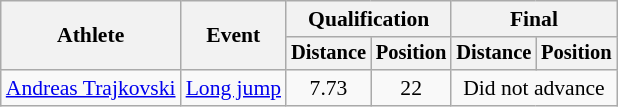<table class=wikitable style=font-size:90%>
<tr>
<th rowspan=2>Athlete</th>
<th rowspan=2>Event</th>
<th colspan=2>Qualification</th>
<th colspan=2>Final</th>
</tr>
<tr style=font-size:95%>
<th>Distance</th>
<th>Position</th>
<th>Distance</th>
<th>Position</th>
</tr>
<tr align=center>
<td align=left><a href='#'>Andreas Trajkovski</a></td>
<td align=left><a href='#'>Long jump</a></td>
<td>7.73</td>
<td>22</td>
<td colspan=2>Did not advance</td>
</tr>
</table>
